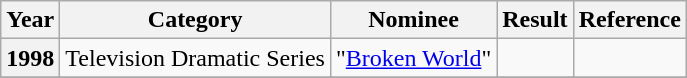<table class="wikitable">
<tr>
<th scope="col">Year</th>
<th scope="col">Category</th>
<th scope="col">Nominee</th>
<th scope="col">Result</th>
<th scope="col">Reference</th>
</tr>
<tr>
<th scope="row">1998</th>
<td>Television Dramatic Series</td>
<td>"<a href='#'>Broken World</a>"</td>
<td></td>
<td style="text-align: center"></td>
</tr>
<tr>
</tr>
</table>
